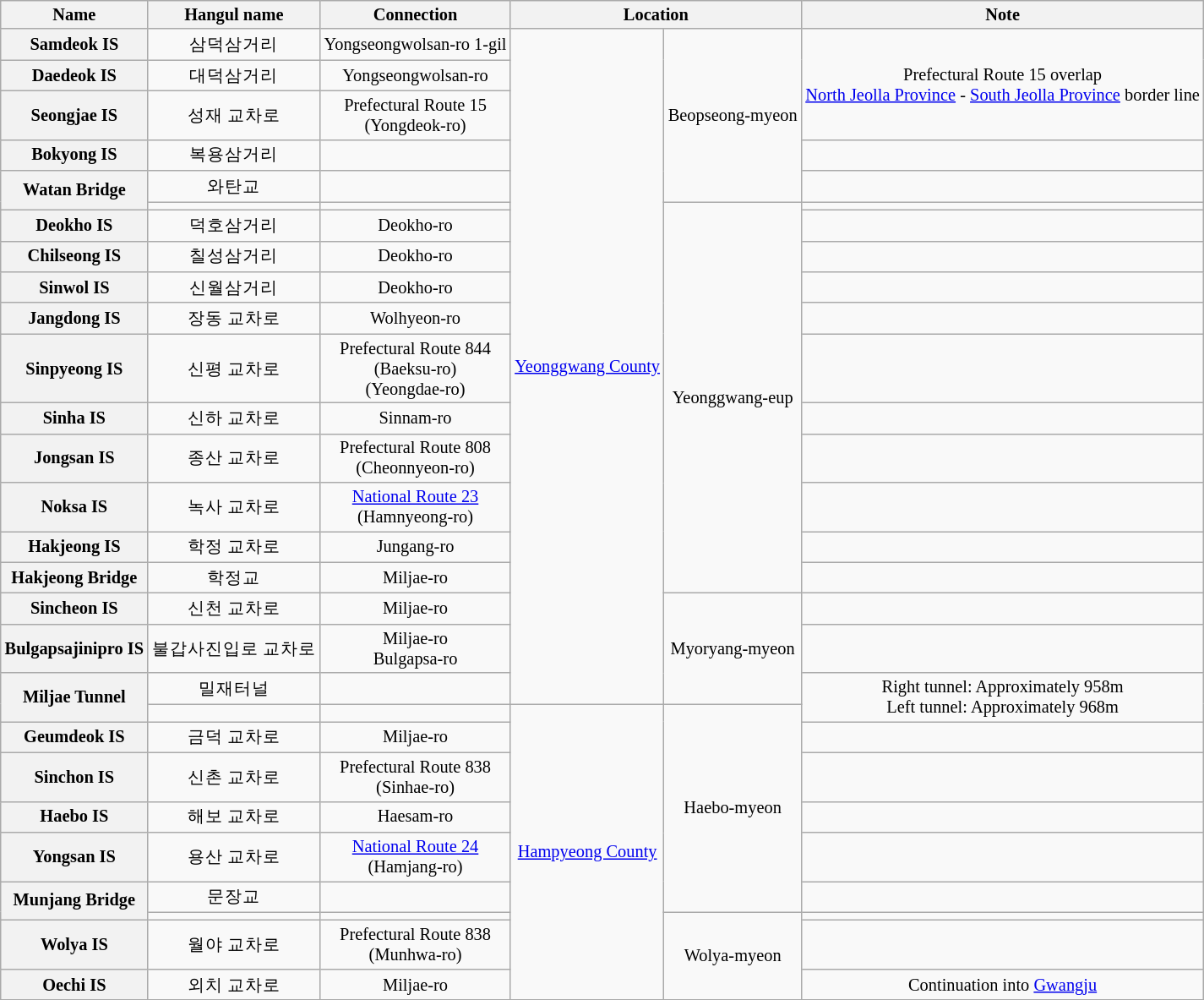<table class="wikitable" style="font-size: 85%; text-align: center;">
<tr>
<th>Name </th>
<th>Hangul name</th>
<th>Connection</th>
<th colspan="2">Location</th>
<th>Note</th>
</tr>
<tr>
<th>Samdeok IS</th>
<td>삼덕삼거리</td>
<td>Yongseongwolsan-ro 1-gil</td>
<td rowspan=19><a href='#'>Yeonggwang County</a></td>
<td rowspan=5>Beopseong-myeon</td>
<td rowspan=3>Prefectural Route 15 overlap<br><a href='#'>North Jeolla Province</a> - <a href='#'>South Jeolla Province</a> border line</td>
</tr>
<tr>
<th>Daedeok IS</th>
<td>대덕삼거리</td>
<td>Yongseongwolsan-ro</td>
</tr>
<tr>
<th>Seongjae IS</th>
<td>성재 교차로</td>
<td>Prefectural Route 15 <br>(Yongdeok-ro)</td>
</tr>
<tr>
<th>Bokyong IS</th>
<td>복용삼거리</td>
<td></td>
<td></td>
</tr>
<tr>
<th rowspan=2>Watan Bridge</th>
<td>와탄교</td>
<td></td>
<td></td>
</tr>
<tr>
<td></td>
<td></td>
<td rowspan=11>Yeonggwang-eup</td>
<td></td>
</tr>
<tr>
<th>Deokho IS</th>
<td>덕호삼거리</td>
<td>Deokho-ro</td>
<td></td>
</tr>
<tr>
<th>Chilseong IS</th>
<td>칠성삼거리</td>
<td>Deokho-ro</td>
<td></td>
</tr>
<tr>
<th>Sinwol IS</th>
<td>신월삼거리</td>
<td>Deokho-ro</td>
<td></td>
</tr>
<tr>
<th>Jangdong IS</th>
<td>장동 교차로</td>
<td>Wolhyeon-ro</td>
<td></td>
</tr>
<tr>
<th>Sinpyeong IS</th>
<td>신평 교차로</td>
<td>Prefectural Route 844 <br>(Baeksu-ro)<br>(Yeongdae-ro)</td>
<td></td>
</tr>
<tr>
<th>Sinha IS</th>
<td>신하 교차로</td>
<td>Sinnam-ro</td>
<td></td>
</tr>
<tr>
<th>Jongsan IS</th>
<td>종산 교차로</td>
<td>Prefectural Route 808 <br>(Cheonnyeon-ro)</td>
<td></td>
</tr>
<tr>
<th>Noksa IS</th>
<td>녹사 교차로</td>
<td><a href='#'>National Route 23</a><br>(Hamnyeong-ro)</td>
<td></td>
</tr>
<tr>
<th>Hakjeong IS</th>
<td>학정 교차로</td>
<td>Jungang-ro</td>
<td></td>
</tr>
<tr>
<th>Hakjeong Bridge</th>
<td>학정교</td>
<td>Miljae-ro</td>
<td></td>
</tr>
<tr>
<th>Sincheon IS</th>
<td>신천 교차로</td>
<td>Miljae-ro</td>
<td rowspan=3>Myoryang-myeon</td>
<td></td>
</tr>
<tr>
<th>Bulgapsajinipro IS</th>
<td>불갑사진입로 교차로</td>
<td>Miljae-ro<br>Bulgapsa-ro</td>
<td></td>
</tr>
<tr>
<th rowspan=2>Miljae Tunnel</th>
<td>밀재터널</td>
<td></td>
<td rowspan=2>Right tunnel: Approximately 958m<br>Left tunnel: Approximately 968m</td>
</tr>
<tr>
<td></td>
<td></td>
<td rowspan=9><a href='#'>Hampyeong County</a></td>
<td rowspan=6>Haebo-myeon</td>
</tr>
<tr>
<th>Geumdeok IS</th>
<td>금덕 교차로</td>
<td>Miljae-ro</td>
<td></td>
</tr>
<tr>
<th>Sinchon IS</th>
<td>신촌 교차로</td>
<td>Prefectural Route 838 <br>(Sinhae-ro)</td>
<td></td>
</tr>
<tr>
<th>Haebo IS</th>
<td>해보 교차로</td>
<td>Haesam-ro</td>
<td></td>
</tr>
<tr>
<th>Yongsan IS</th>
<td>용산 교차로</td>
<td><a href='#'>National Route 24</a><br>(Hamjang-ro)</td>
<td></td>
</tr>
<tr>
<th rowspan=2>Munjang Bridge</th>
<td>문장교</td>
<td></td>
<td></td>
</tr>
<tr>
<td></td>
<td></td>
<td rowspan=3>Wolya-myeon</td>
<td></td>
</tr>
<tr>
<th>Wolya IS</th>
<td>월야 교차로</td>
<td>Prefectural Route 838 <br>(Munhwa-ro)</td>
<td></td>
</tr>
<tr>
<th>Oechi IS</th>
<td>외치 교차로</td>
<td>Miljae-ro</td>
<td>Continuation into <a href='#'>Gwangju</a></td>
</tr>
<tr>
</tr>
</table>
